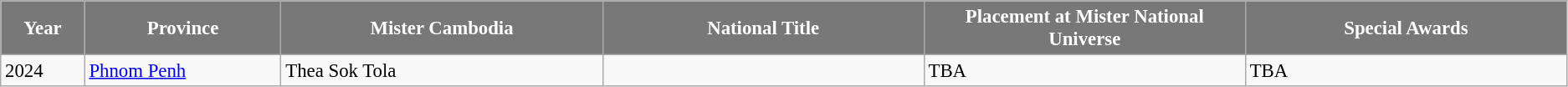<table class="wikitable " style="font-size: 95%;">
<tr>
<th width="60" style="background-color:#787878;color:#FFFFFF;">Year</th>
<th width="150" style="background-color:#787878;color:#FFFFFF;">Province</th>
<th width="250" style="background-color:#787878;color:#FFFFFF;">Mister Cambodia</th>
<th width="250" style="background-color:#787878;color:#FFFFFF;">National Title</th>
<th width="250" style="background-color:#787878;color:#FFFFFF;">Placement at Mister National Universe</th>
<th width="250" style="background-color:#787878;color:#FFFFFF;">Special Awards</th>
</tr>
<tr>
<td>2024</td>
<td><a href='#'>Phnom Penh</a></td>
<td>Thea Sok Tola</td>
<td></td>
<td>TBA</td>
<td>TBA</td>
</tr>
</table>
